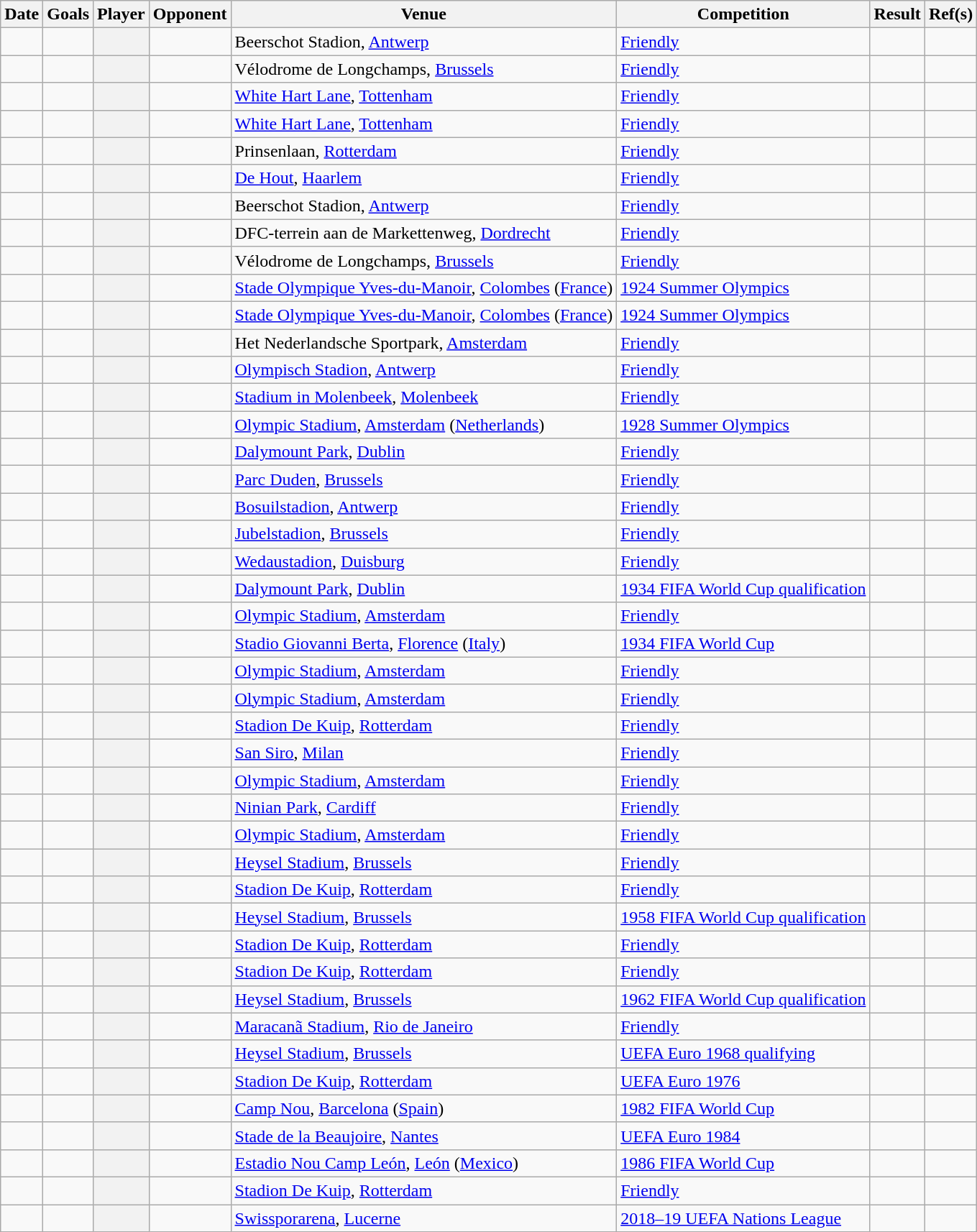<table class="wikitable plainrowheaders sortable">
<tr>
<th scope="col">Date</th>
<th scope="col">Goals</th>
<th scope="col">Player</th>
<th scope="col">Opponent</th>
<th scope="col">Venue</th>
<th scope="col">Competition</th>
<th scope="col">Result </th>
<th scope="col" class="unsortable">Ref(s)</th>
</tr>
<tr>
<td></td>
<td></td>
<th scope="row"></th>
<td></td>
<td>Beerschot Stadion, <a href='#'>Antwerp</a></td>
<td><a href='#'>Friendly</a></td>
<td></td>
<td></td>
</tr>
<tr>
<td></td>
<td></td>
<th scope="row"></th>
<td></td>
<td>Vélodrome de Longchamps, <a href='#'>Brussels</a></td>
<td><a href='#'>Friendly</a></td>
<td></td>
<td></td>
</tr>
<tr>
<td></td>
<td></td>
<th scope="row"></th>
<td></td>
<td><a href='#'>White Hart Lane</a>, <a href='#'>Tottenham</a></td>
<td><a href='#'>Friendly</a></td>
<td></td>
<td></td>
</tr>
<tr>
<td></td>
<td></td>
<th scope="row"></th>
<td></td>
<td><a href='#'>White Hart Lane</a>, <a href='#'>Tottenham</a></td>
<td><a href='#'>Friendly</a></td>
<td></td>
<td></td>
</tr>
<tr>
<td></td>
<td></td>
<th scope="row"></th>
<td></td>
<td>Prinsenlaan, <a href='#'>Rotterdam</a></td>
<td><a href='#'>Friendly</a></td>
<td></td>
<td></td>
</tr>
<tr>
<td></td>
<td></td>
<th scope="row"></th>
<td></td>
<td><a href='#'>De Hout</a>, <a href='#'>Haarlem</a></td>
<td><a href='#'>Friendly</a></td>
<td></td>
<td></td>
</tr>
<tr>
<td></td>
<td></td>
<th scope="row"></th>
<td></td>
<td>Beerschot Stadion, <a href='#'>Antwerp</a></td>
<td><a href='#'>Friendly</a></td>
<td></td>
<td></td>
</tr>
<tr>
<td></td>
<td></td>
<th scope="row"></th>
<td></td>
<td>DFC-terrein aan de Markettenweg, <a href='#'>Dordrecht</a></td>
<td><a href='#'>Friendly</a></td>
<td></td>
<td></td>
</tr>
<tr>
<td></td>
<td></td>
<th scope="row"></th>
<td></td>
<td>Vélodrome de Longchamps, <a href='#'>Brussels</a></td>
<td><a href='#'>Friendly</a></td>
<td></td>
<td></td>
</tr>
<tr>
<td></td>
<td></td>
<th scope="row"></th>
<td></td>
<td><a href='#'>Stade Olympique Yves-du-Manoir</a>, <a href='#'>Colombes</a> (<a href='#'>France</a>)</td>
<td><a href='#'>1924 Summer Olympics</a></td>
<td></td>
<td></td>
</tr>
<tr>
<td></td>
<td></td>
<th scope="row"></th>
<td></td>
<td><a href='#'>Stade Olympique Yves-du-Manoir</a>, <a href='#'>Colombes</a> (<a href='#'>France</a>)</td>
<td><a href='#'>1924 Summer Olympics</a></td>
<td></td>
<td></td>
</tr>
<tr>
<td></td>
<td></td>
<th scope="row"></th>
<td></td>
<td>Het Nederlandsche Sportpark, <a href='#'>Amsterdam</a></td>
<td><a href='#'>Friendly</a></td>
<td></td>
<td></td>
</tr>
<tr>
<td></td>
<td></td>
<th scope="row"></th>
<td></td>
<td><a href='#'>Olympisch Stadion</a>, <a href='#'>Antwerp</a></td>
<td><a href='#'>Friendly</a></td>
<td></td>
<td></td>
</tr>
<tr>
<td></td>
<td></td>
<th scope="row"></th>
<td></td>
<td><a href='#'>Stadium in Molenbeek</a>, <a href='#'>Molenbeek</a></td>
<td><a href='#'>Friendly</a></td>
<td></td>
<td></td>
</tr>
<tr>
<td></td>
<td></td>
<th scope="row"></th>
<td></td>
<td><a href='#'>Olympic Stadium</a>, <a href='#'>Amsterdam</a> (<a href='#'>Netherlands</a>)</td>
<td><a href='#'>1928 Summer Olympics</a></td>
<td></td>
<td></td>
</tr>
<tr>
<td></td>
<td></td>
<th scope="row"></th>
<td></td>
<td><a href='#'>Dalymount Park</a>, <a href='#'>Dublin</a></td>
<td><a href='#'>Friendly</a></td>
<td></td>
<td></td>
</tr>
<tr>
<td></td>
<td></td>
<th scope="row"></th>
<td></td>
<td><a href='#'>Parc Duden</a>, <a href='#'>Brussels</a></td>
<td><a href='#'>Friendly</a></td>
<td></td>
<td></td>
</tr>
<tr>
<td></td>
<td></td>
<th scope="row"></th>
<td></td>
<td><a href='#'>Bosuilstadion</a>, <a href='#'>Antwerp</a></td>
<td><a href='#'>Friendly</a></td>
<td></td>
<td></td>
</tr>
<tr>
<td></td>
<td></td>
<th scope="row"></th>
<td></td>
<td><a href='#'>Jubelstadion</a>, <a href='#'>Brussels</a></td>
<td><a href='#'>Friendly</a></td>
<td></td>
<td></td>
</tr>
<tr>
<td></td>
<td></td>
<th scope="row"></th>
<td></td>
<td><a href='#'>Wedaustadion</a>, <a href='#'>Duisburg</a></td>
<td><a href='#'>Friendly</a></td>
<td></td>
<td></td>
</tr>
<tr>
<td></td>
<td></td>
<th scope="row"></th>
<td></td>
<td><a href='#'>Dalymount Park</a>, <a href='#'>Dublin</a></td>
<td><a href='#'>1934 FIFA World Cup qualification</a></td>
<td></td>
<td></td>
</tr>
<tr>
<td></td>
<td></td>
<th scope="row"></th>
<td></td>
<td><a href='#'>Olympic Stadium</a>, <a href='#'>Amsterdam</a></td>
<td><a href='#'>Friendly</a></td>
<td></td>
<td></td>
</tr>
<tr>
<td></td>
<td></td>
<th scope="row"></th>
<td></td>
<td><a href='#'>Stadio Giovanni Berta</a>, <a href='#'>Florence</a> (<a href='#'>Italy</a>)</td>
<td><a href='#'>1934 FIFA World Cup</a></td>
<td></td>
<td></td>
</tr>
<tr>
<td></td>
<td></td>
<th scope="row"></th>
<td></td>
<td><a href='#'>Olympic Stadium</a>, <a href='#'>Amsterdam</a></td>
<td><a href='#'>Friendly</a></td>
<td></td>
<td></td>
</tr>
<tr>
<td></td>
<td></td>
<th scope="row"></th>
<td></td>
<td><a href='#'>Olympic Stadium</a>, <a href='#'>Amsterdam</a></td>
<td><a href='#'>Friendly</a></td>
<td></td>
<td></td>
</tr>
<tr>
<td></td>
<td></td>
<th scope="row"></th>
<td></td>
<td><a href='#'>Stadion De Kuip</a>, <a href='#'>Rotterdam</a></td>
<td><a href='#'>Friendly</a></td>
<td></td>
<td></td>
</tr>
<tr>
<td></td>
<td></td>
<th scope="row"></th>
<td></td>
<td><a href='#'>San Siro</a>, <a href='#'>Milan</a></td>
<td><a href='#'>Friendly</a></td>
<td></td>
<td></td>
</tr>
<tr>
<td></td>
<td></td>
<th scope="row"></th>
<td></td>
<td><a href='#'>Olympic Stadium</a>, <a href='#'>Amsterdam</a></td>
<td><a href='#'>Friendly</a></td>
<td></td>
<td></td>
</tr>
<tr>
<td></td>
<td></td>
<th scope="row"></th>
<td></td>
<td><a href='#'>Ninian Park</a>, <a href='#'>Cardiff</a></td>
<td><a href='#'>Friendly</a></td>
<td></td>
<td></td>
</tr>
<tr>
<td></td>
<td></td>
<th scope="row"></th>
<td></td>
<td><a href='#'>Olympic Stadium</a>, <a href='#'>Amsterdam</a></td>
<td><a href='#'>Friendly</a></td>
<td></td>
<td></td>
</tr>
<tr>
<td></td>
<td></td>
<th scope="row"></th>
<td></td>
<td><a href='#'>Heysel Stadium</a>, <a href='#'>Brussels</a></td>
<td><a href='#'>Friendly</a></td>
<td></td>
<td></td>
</tr>
<tr>
<td></td>
<td></td>
<th scope="row"></th>
<td></td>
<td><a href='#'>Stadion De Kuip</a>, <a href='#'>Rotterdam</a></td>
<td><a href='#'>Friendly</a></td>
<td></td>
<td></td>
</tr>
<tr>
<td></td>
<td></td>
<th scope="row"></th>
<td></td>
<td><a href='#'>Heysel Stadium</a>, <a href='#'>Brussels</a></td>
<td><a href='#'>1958 FIFA World Cup qualification</a></td>
<td></td>
<td></td>
</tr>
<tr>
<td></td>
<td></td>
<th scope="row"></th>
<td></td>
<td><a href='#'>Stadion De Kuip</a>, <a href='#'>Rotterdam</a></td>
<td><a href='#'>Friendly</a></td>
<td></td>
<td></td>
</tr>
<tr>
<td></td>
<td></td>
<th scope="row"></th>
<td></td>
<td><a href='#'>Stadion De Kuip</a>, <a href='#'>Rotterdam</a></td>
<td><a href='#'>Friendly</a></td>
<td></td>
<td></td>
</tr>
<tr>
<td></td>
<td></td>
<th scope="row"></th>
<td></td>
<td><a href='#'>Heysel Stadium</a>, <a href='#'>Brussels</a></td>
<td><a href='#'>1962 FIFA World Cup qualification</a></td>
<td></td>
<td></td>
</tr>
<tr>
<td></td>
<td></td>
<th scope="row"></th>
<td></td>
<td><a href='#'>Maracanã Stadium</a>, <a href='#'>Rio de Janeiro</a></td>
<td><a href='#'>Friendly</a></td>
<td></td>
<td></td>
</tr>
<tr>
<td></td>
<td></td>
<th scope="row"></th>
<td></td>
<td><a href='#'>Heysel Stadium</a>, <a href='#'>Brussels</a></td>
<td><a href='#'>UEFA Euro 1968 qualifying</a></td>
<td></td>
<td></td>
</tr>
<tr>
<td></td>
<td></td>
<th scope="row"></th>
<td></td>
<td><a href='#'>Stadion De Kuip</a>, <a href='#'>Rotterdam</a></td>
<td><a href='#'>UEFA Euro 1976</a></td>
<td></td>
<td></td>
</tr>
<tr>
<td></td>
<td></td>
<th scope="row"></th>
<td></td>
<td><a href='#'>Camp Nou</a>, <a href='#'>Barcelona</a> (<a href='#'>Spain</a>)</td>
<td><a href='#'>1982 FIFA World Cup</a></td>
<td></td>
<td></td>
</tr>
<tr>
<td></td>
<td></td>
<th scope="row"></th>
<td></td>
<td><a href='#'>Stade de la Beaujoire</a>, <a href='#'>Nantes</a></td>
<td><a href='#'>UEFA Euro 1984</a></td>
<td></td>
<td></td>
</tr>
<tr>
<td></td>
<td></td>
<th scope="row"></th>
<td></td>
<td><a href='#'>Estadio Nou Camp León</a>, <a href='#'>León</a> (<a href='#'>Mexico</a>)</td>
<td><a href='#'>1986 FIFA World Cup</a></td>
<td></td>
<td></td>
</tr>
<tr>
<td></td>
<td></td>
<th scope="row"></th>
<td></td>
<td><a href='#'>Stadion De Kuip</a>, <a href='#'>Rotterdam</a></td>
<td><a href='#'>Friendly</a></td>
<td></td>
<td></td>
</tr>
<tr>
<td></td>
<td></td>
<th scope="row"></th>
<td></td>
<td><a href='#'>Swissporarena</a>, <a href='#'>Lucerne</a></td>
<td><a href='#'>2018–19 UEFA Nations League</a></td>
<td></td>
<td></td>
</tr>
</table>
